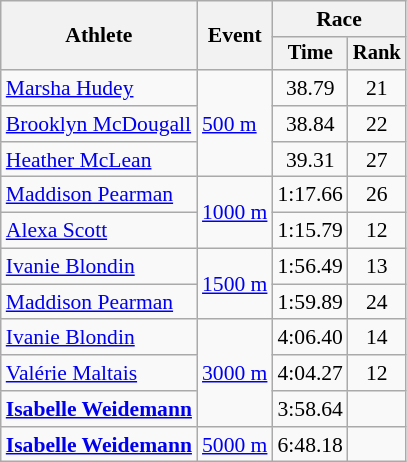<table class=wikitable style=font-size:90%;text-align:center>
<tr>
<th rowspan=2>Athlete</th>
<th rowspan=2>Event</th>
<th colspan=2>Race</th>
</tr>
<tr style=font-size:95%>
<th>Time</th>
<th>Rank</th>
</tr>
<tr>
<td align=left><a href='#'>Marsha Hudey</a></td>
<td align=left rowspan=3><a href='#'>500 m</a></td>
<td>38.79</td>
<td>21</td>
</tr>
<tr>
<td align=left><a href='#'>Brooklyn McDougall</a></td>
<td>38.84</td>
<td>22</td>
</tr>
<tr>
<td align=left><a href='#'>Heather McLean</a></td>
<td>39.31</td>
<td>27</td>
</tr>
<tr>
<td align=left><a href='#'>Maddison Pearman</a></td>
<td align=left rowspan=2><a href='#'>1000 m</a></td>
<td>1:17.66</td>
<td>26</td>
</tr>
<tr>
<td align=left><a href='#'>Alexa Scott</a></td>
<td>1:15.79</td>
<td>12</td>
</tr>
<tr>
<td align=left><a href='#'>Ivanie Blondin</a></td>
<td align=left rowspan=2><a href='#'>1500 m</a></td>
<td>1:56.49</td>
<td>13</td>
</tr>
<tr>
<td align=left><a href='#'>Maddison Pearman</a></td>
<td>1:59.89</td>
<td>24</td>
</tr>
<tr>
<td align=left><a href='#'>Ivanie Blondin</a></td>
<td align=left rowspan=3><a href='#'>3000 m</a></td>
<td>4:06.40</td>
<td>14</td>
</tr>
<tr>
<td align=left><a href='#'>Valérie Maltais</a></td>
<td>4:04.27</td>
<td>12</td>
</tr>
<tr>
<td align=left><strong><a href='#'>Isabelle Weidemann</a></strong></td>
<td>3:58.64</td>
<td></td>
</tr>
<tr>
<td align=left><strong><a href='#'>Isabelle Weidemann</a></strong></td>
<td align=left><a href='#'>5000 m</a></td>
<td>6:48.18</td>
<td></td>
</tr>
</table>
